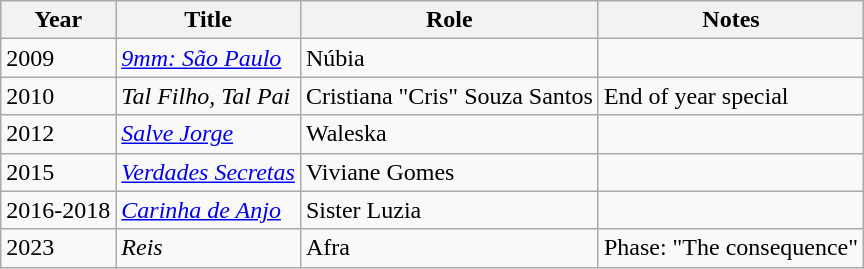<table class="wikitable sortable">
<tr>
<th>Year</th>
<th>Title</th>
<th>Role</th>
<th class="unsortable">Notes</th>
</tr>
<tr>
<td>2009</td>
<td><em><a href='#'>9mm: São Paulo</a></em></td>
<td>Núbia</td>
<td></td>
</tr>
<tr>
<td>2010</td>
<td><em>Tal Filho, Tal Pai</em></td>
<td>Cristiana "Cris" Souza Santos</td>
<td>End of year special</td>
</tr>
<tr>
<td>2012</td>
<td><em><a href='#'>Salve Jorge</a></em></td>
<td>Waleska</td>
<td></td>
</tr>
<tr>
<td>2015</td>
<td><em><a href='#'>Verdades Secretas</a></em></td>
<td>Viviane Gomes</td>
<td></td>
</tr>
<tr>
<td>2016-2018</td>
<td><em><a href='#'>Carinha de Anjo</a></em></td>
<td>Sister Luzia</td>
<td></td>
</tr>
<tr>
<td>2023</td>
<td><em>Reis</em></td>
<td>Afra</td>
<td>Phase: "The consequence"</td>
</tr>
</table>
